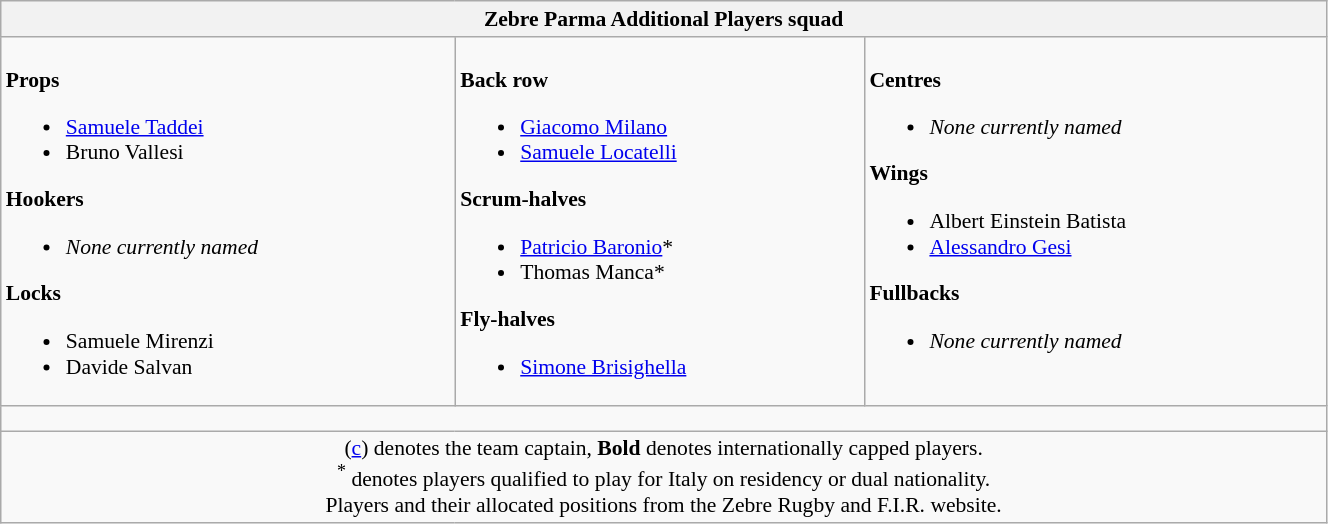<table class="wikitable" style="text-align:left; font-size:90%; width:70%">
<tr>
<th colspan="100%">Zebre Parma Additional Players squad</th>
</tr>
<tr valign="top">
<td><br><strong>Props</strong><ul><li> <a href='#'>Samuele Taddei</a> </li><li> Bruno Vallesi </li></ul><strong>Hookers</strong><ul><li><em>None currently named</em></li></ul><strong>Locks</strong><ul><li> Samuele Mirenzi </li><li> Davide Salvan </li></ul></td>
<td><br><strong>Back row</strong><ul><li> <a href='#'>Giacomo Milano</a> </li><li> <a href='#'>Samuele Locatelli</a> </li></ul><strong>Scrum-halves</strong><ul><li> <a href='#'>Patricio Baronio</a>* </li><li> Thomas Manca* </li></ul><strong>Fly-halves</strong><ul><li> <a href='#'>Simone Brisighella</a> </li></ul></td>
<td><br><strong>Centres</strong><ul><li><em>None currently named</em></li></ul><strong>Wings</strong><ul><li> Albert Einstein Batista </li><li> <a href='#'>Alessandro Gesi</a> </li></ul><strong>Fullbacks</strong><ul><li><em>None currently named</em></li></ul></td>
</tr>
<tr>
<td colspan="100%" style="height: 10px;"></td>
</tr>
<tr>
<td colspan="100%" style="text-align:center;">(<a href='#'>c</a>) denotes the team captain, <strong>Bold</strong> denotes internationally capped players. <br> <sup>*</sup> denotes players qualified to play for Italy on residency or dual nationality. <br> Players and their allocated positions from the Zebre Rugby and F.I.R. website.</td>
</tr>
</table>
